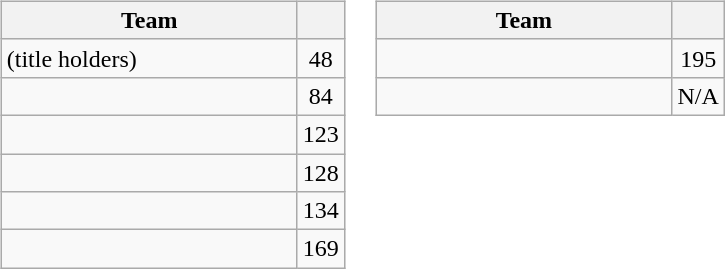<table>
<tr style="vertical-align:top">
<td><br><table class="wikitable">
<tr>
<th width="190">Team</th>
<th></th>
</tr>
<tr>
<td> (title holders)</td>
<td style="text-align:center">48</td>
</tr>
<tr>
<td></td>
<td style="text-align:center">84</td>
</tr>
<tr>
<td></td>
<td style="text-align:center">123</td>
</tr>
<tr>
<td></td>
<td style="text-align:center">128</td>
</tr>
<tr>
<td></td>
<td style="text-align:center">134</td>
</tr>
<tr>
<td></td>
<td style="text-align:center">169</td>
</tr>
</table>
</td>
<td><br><table class="wikitable">
<tr>
<th width="190">Team</th>
<th></th>
</tr>
<tr>
<td></td>
<td style="text-align:center">195</td>
</tr>
<tr>
<td></td>
<td style="text-align:center">N/A</td>
</tr>
</table>
</td>
</tr>
</table>
